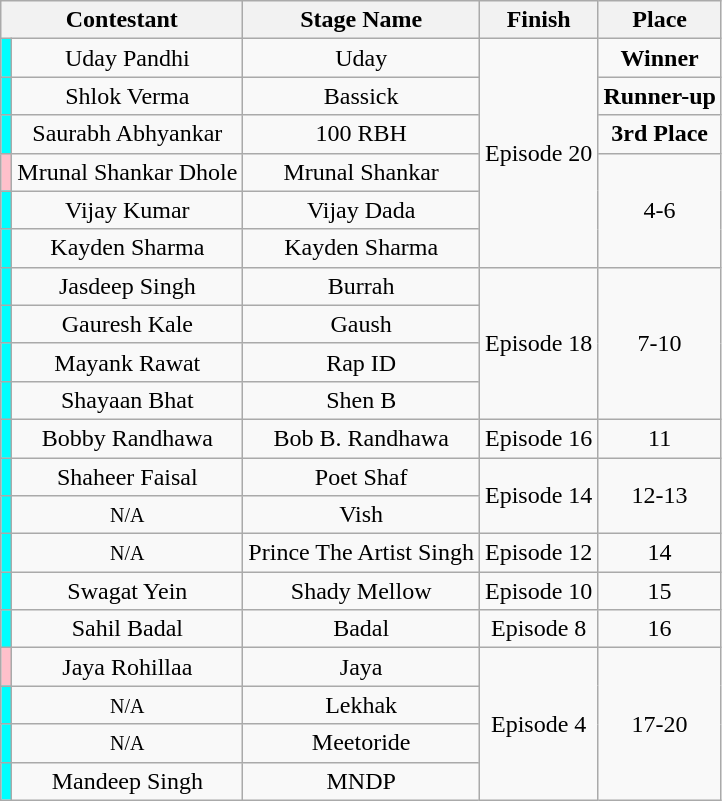<table class="wikitable" style="text-align:center">
<tr>
<th colspan="2">Contestant</th>
<th>Stage Name</th>
<th>Finish</th>
<th>Place</th>
</tr>
<tr>
<td style="background:cyan;"></td>
<td>Uday Pandhi</td>
<td>Uday</td>
<td rowspan="6">Episode 20</td>
<td><strong>Winner</strong></td>
</tr>
<tr>
<td style="background:cyan;"></td>
<td>Shlok Verma</td>
<td>Bassick</td>
<td><strong>Runner-up</strong></td>
</tr>
<tr>
<td style="background:cyan;"></td>
<td>Saurabh Abhyankar</td>
<td>100 RBH</td>
<td><strong>3rd Place</strong></td>
</tr>
<tr>
<td style="background:pink;"></td>
<td>Mrunal Shankar Dhole</td>
<td>Mrunal Shankar</td>
<td rowspan="3">4-6</td>
</tr>
<tr>
<td style="background:cyan;"></td>
<td>Vijay Kumar</td>
<td>Vijay Dada</td>
</tr>
<tr>
<td style="background:cyan;"></td>
<td>Kayden Sharma</td>
<td>Kayden Sharma</td>
</tr>
<tr>
<td style="background:cyan;"></td>
<td>Jasdeep Singh</td>
<td>Burrah</td>
<td rowspan="4">Episode 18</td>
<td rowspan="4">7-10</td>
</tr>
<tr>
<td style="background:cyan;"></td>
<td>Gauresh Kale</td>
<td>Gaush</td>
</tr>
<tr>
<td style="background:cyan;"></td>
<td>Mayank Rawat</td>
<td>Rap ID</td>
</tr>
<tr>
<td style="background:cyan;"></td>
<td>Shayaan Bhat</td>
<td>Shen B</td>
</tr>
<tr>
<td style="background:cyan;"></td>
<td>Bobby Randhawa</td>
<td>Bob B. Randhawa</td>
<td>Episode 16</td>
<td>11</td>
</tr>
<tr>
<td style="background:cyan;"></td>
<td>Shaheer Faisal</td>
<td>Poet Shaf</td>
<td rowspan="2">Episode 14</td>
<td rowspan="2">12-13</td>
</tr>
<tr>
<td style="background:cyan;"></td>
<td><small>N/A</small></td>
<td>Vish</td>
</tr>
<tr>
<td style="background:cyan;"></td>
<td><small>N/A</small></td>
<td>Prince The Artist Singh</td>
<td>Episode 12</td>
<td>14</td>
</tr>
<tr>
<td style="background:cyan;"></td>
<td>Swagat Yein</td>
<td>Shady Mellow</td>
<td>Episode 10</td>
<td>15</td>
</tr>
<tr>
<td style="background:cyan;"></td>
<td>Sahil Badal</td>
<td>Badal</td>
<td rowspan="1">Episode 8</td>
<td rowspan="1">16</td>
</tr>
<tr>
<td style="background:pink;"></td>
<td>Jaya Rohillaa</td>
<td>Jaya</td>
<td rowspan="4">Episode 4</td>
<td rowspan="4">17-20</td>
</tr>
<tr>
<td style="background:cyan;"></td>
<td><small>N/A</small></td>
<td>Lekhak</td>
</tr>
<tr>
<td style="background:cyan;"></td>
<td><small>N/A</small></td>
<td>Meetoride</td>
</tr>
<tr>
<td style="background:cyan;"></td>
<td>Mandeep Singh</td>
<td>MNDP</td>
</tr>
</table>
